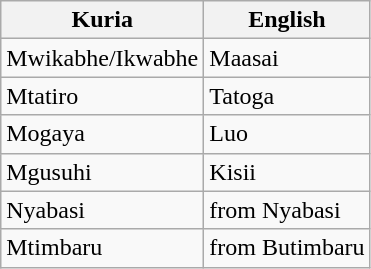<table class="wikitable" style="display: inline-table;">
<tr>
<th>Kuria</th>
<th>English</th>
</tr>
<tr>
<td>Mwikabhe/Ikwabhe</td>
<td>Maasai</td>
</tr>
<tr>
<td>Mtatiro</td>
<td>Tatoga</td>
</tr>
<tr>
<td>Mogaya</td>
<td>Luo</td>
</tr>
<tr>
<td>Mgusuhi</td>
<td>Kisii</td>
</tr>
<tr>
<td>Nyabasi</td>
<td>from Nyabasi</td>
</tr>
<tr>
<td>Mtimbaru</td>
<td>from Butimbaru</td>
</tr>
</table>
